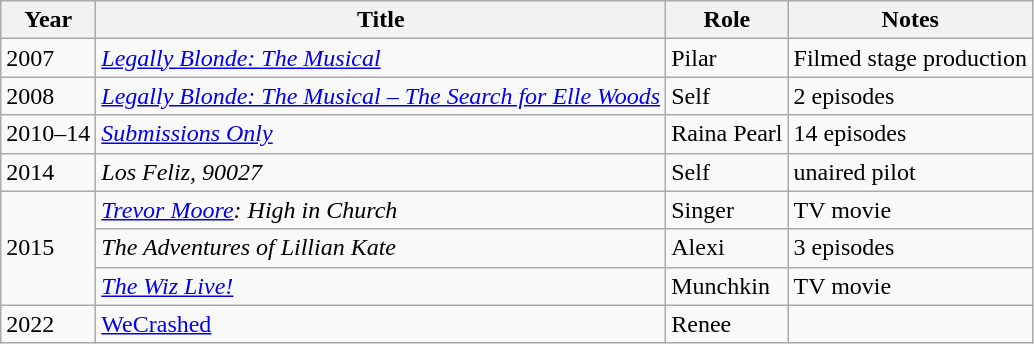<table class="wikitable">
<tr>
<th>Year</th>
<th>Title</th>
<th>Role</th>
<th>Notes</th>
</tr>
<tr>
<td>2007</td>
<td><em><a href='#'>Legally Blonde: The Musical</a></em></td>
<td>Pilar</td>
<td>Filmed stage production</td>
</tr>
<tr>
<td>2008</td>
<td><em><a href='#'>Legally Blonde: The Musical – The Search for Elle Woods</a></em></td>
<td>Self</td>
<td>2 episodes</td>
</tr>
<tr>
<td>2010–14</td>
<td><em><a href='#'>Submissions Only</a></em></td>
<td>Raina Pearl</td>
<td>14 episodes</td>
</tr>
<tr>
<td>2014</td>
<td><em>Los Feliz, 90027</em></td>
<td>Self</td>
<td>unaired pilot</td>
</tr>
<tr>
<td rowspan="3">2015</td>
<td><em><a href='#'>Trevor Moore</a>: High in Church</em></td>
<td>Singer</td>
<td>TV movie</td>
</tr>
<tr>
<td><em>The Adventures of Lillian Kate</em></td>
<td>Alexi</td>
<td>3 episodes</td>
</tr>
<tr>
<td><em><a href='#'>The Wiz Live!</a></em></td>
<td>Munchkin</td>
<td>TV movie</td>
</tr>
<tr>
<td>2022</td>
<td><a href='#'>WeCrashed</a></td>
<td>Renee</td>
<td></td>
</tr>
</table>
